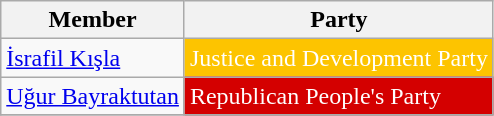<table class="wikitable">
<tr>
<th>Member</th>
<th>Party</th>
</tr>
<tr>
<td><a href='#'>İsrafil Kışla</a></td>
<td style="background:#FDC400; color:white">Justice and Development Party</td>
</tr>
<tr>
<td><a href='#'>Uğur Bayraktutan</a></td>
<td style="background:#D40000; color:white">Republican People's Party</td>
</tr>
<tr>
</tr>
</table>
